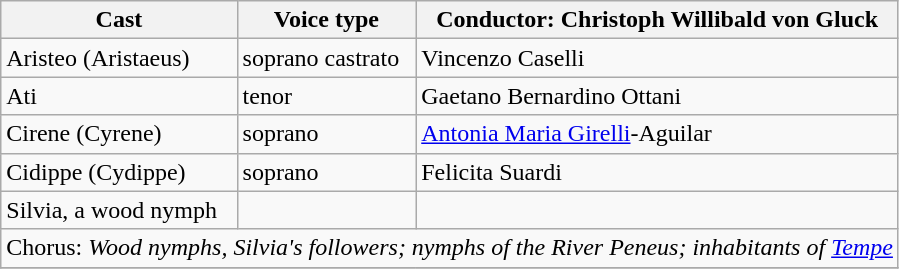<table class="wikitable">
<tr>
<th>Cast</th>
<th>Voice type</th>
<th>Conductor: Christoph Willibald von Gluck<br></th>
</tr>
<tr>
<td>Aristeo (Aristaeus)</td>
<td>soprano castrato</td>
<td>Vincenzo Caselli</td>
</tr>
<tr>
<td>Ati</td>
<td>tenor</td>
<td>Gaetano Bernardino Ottani</td>
</tr>
<tr>
<td>Cirene (Cyrene)</td>
<td>soprano</td>
<td><a href='#'>Antonia Maria Girelli</a>-Aguilar</td>
</tr>
<tr>
<td>Cidippe (Cydippe)</td>
<td>soprano</td>
<td>Felicita Suardi</td>
</tr>
<tr>
<td>Silvia, a wood nymph</td>
<td></td>
<td></td>
</tr>
<tr>
<td colspan="3">Chorus: <em>Wood nymphs, Silvia's followers; nymphs of the River Peneus; inhabitants of <a href='#'>Tempe</a></em></td>
</tr>
<tr>
</tr>
</table>
